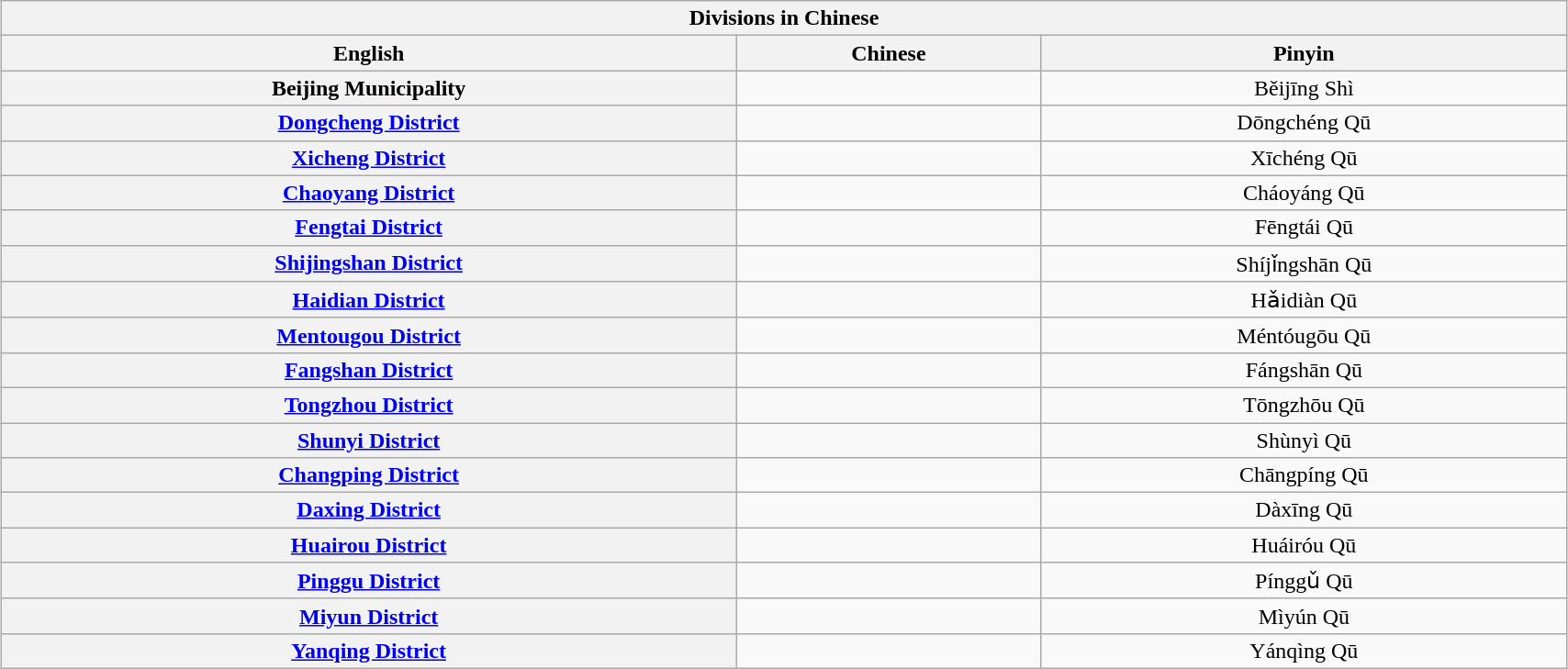<table class="wikitable sortable collapsible collapsed" style="margin:1em auto 1em auto; width:90%; text-align:center">
<tr>
<th colspan="5">Divisions in Chinese</th>
</tr>
<tr>
<th>English</th>
<th>Chinese</th>
<th>Pinyin</th>
</tr>
<tr>
<th>Beijing Municipality</th>
<td></td>
<td>Běijīng Shì</td>
</tr>
<tr>
<th><a href='#'>Dongcheng District</a></th>
<td></td>
<td>Dōngchéng Qū</td>
</tr>
<tr>
<th><a href='#'>Xicheng District</a></th>
<td></td>
<td>Xīchéng Qū</td>
</tr>
<tr>
<th><a href='#'>Chaoyang District</a></th>
<td></td>
<td>Cháoyáng Qū</td>
</tr>
<tr>
<th><a href='#'>Fengtai District</a></th>
<td></td>
<td>Fēngtái Qū</td>
</tr>
<tr>
<th><a href='#'>Shijingshan District</a></th>
<td></td>
<td>Shíjǐngshān Qū</td>
</tr>
<tr>
<th><a href='#'>Haidian District</a></th>
<td></td>
<td>Hǎidiàn Qū</td>
</tr>
<tr>
<th><a href='#'>Mentougou District</a></th>
<td></td>
<td>Méntóugōu Qū</td>
</tr>
<tr>
<th><a href='#'>Fangshan District</a></th>
<td></td>
<td>Fángshān Qū</td>
</tr>
<tr>
<th><a href='#'>Tongzhou District</a></th>
<td></td>
<td>Tōngzhōu Qū</td>
</tr>
<tr>
<th><a href='#'>Shunyi District</a></th>
<td></td>
<td>Shùnyì Qū</td>
</tr>
<tr>
<th><a href='#'>Changping District</a></th>
<td></td>
<td>Chāngpíng Qū</td>
</tr>
<tr>
<th><a href='#'>Daxing District</a></th>
<td></td>
<td>Dàxīng Qū</td>
</tr>
<tr>
<th><a href='#'>Huairou District</a></th>
<td></td>
<td>Huáiróu Qū</td>
</tr>
<tr>
<th><a href='#'>Pinggu District</a></th>
<td></td>
<td>Pínggǔ Qū</td>
</tr>
<tr>
<th><a href='#'>Miyun District</a></th>
<td></td>
<td>Mìyún Qū</td>
</tr>
<tr>
<th><a href='#'>Yanqing District</a></th>
<td></td>
<td>Yánqìng Qū</td>
</tr>
</table>
